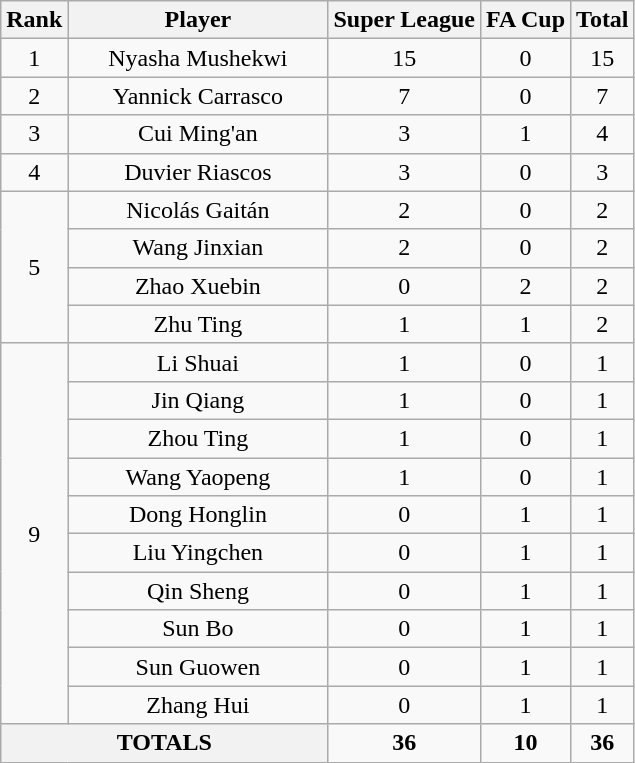<table class="wikitable" style="text-align:center">
<tr>
<th>Rank</th>
<th style="width:166px;">Player</th>
<th>Super League</th>
<th>FA Cup</th>
<th>Total</th>
</tr>
<tr>
<td>1</td>
<td>Nyasha Mushekwi</td>
<td>15</td>
<td>0</td>
<td>15</td>
</tr>
<tr>
<td>2</td>
<td>Yannick Carrasco</td>
<td>7</td>
<td>0</td>
<td>7</td>
</tr>
<tr>
<td>3</td>
<td>Cui Ming'an</td>
<td>3</td>
<td>1</td>
<td>4</td>
</tr>
<tr>
<td>4</td>
<td>Duvier Riascos</td>
<td>3</td>
<td>0</td>
<td>3</td>
</tr>
<tr>
<td rowspan="4">5</td>
<td>Nicolás Gaitán</td>
<td>2</td>
<td>0</td>
<td>2</td>
</tr>
<tr>
<td>Wang Jinxian</td>
<td>2</td>
<td>0</td>
<td>2</td>
</tr>
<tr>
<td>Zhao Xuebin</td>
<td>0</td>
<td>2</td>
<td>2</td>
</tr>
<tr>
<td>Zhu Ting</td>
<td>1</td>
<td>1</td>
<td>2</td>
</tr>
<tr>
<td rowspan="10">9</td>
<td>Li Shuai</td>
<td>1</td>
<td>0</td>
<td>1</td>
</tr>
<tr>
<td>Jin Qiang</td>
<td>1</td>
<td>0</td>
<td>1</td>
</tr>
<tr>
<td>Zhou Ting</td>
<td>1</td>
<td>0</td>
<td>1</td>
</tr>
<tr>
<td>Wang Yaopeng</td>
<td>1</td>
<td>0</td>
<td>1</td>
</tr>
<tr>
<td>Dong Honglin</td>
<td>0</td>
<td>1</td>
<td>1</td>
</tr>
<tr>
<td>Liu Yingchen</td>
<td>0</td>
<td>1</td>
<td>1</td>
</tr>
<tr>
<td>Qin Sheng</td>
<td>0</td>
<td>1</td>
<td>1</td>
</tr>
<tr>
<td>Sun Bo</td>
<td>0</td>
<td>1</td>
<td align="center">1</td>
</tr>
<tr>
<td>Sun Guowen</td>
<td>0</td>
<td>1</td>
<td>1</td>
</tr>
<tr>
<td>Zhang Hui</td>
<td>0</td>
<td>1</td>
<td>1</td>
</tr>
<tr>
<th colspan="2">TOTALS</th>
<td><strong>36</strong></td>
<td><strong>10</strong></td>
<td><strong>36</strong></td>
</tr>
</table>
